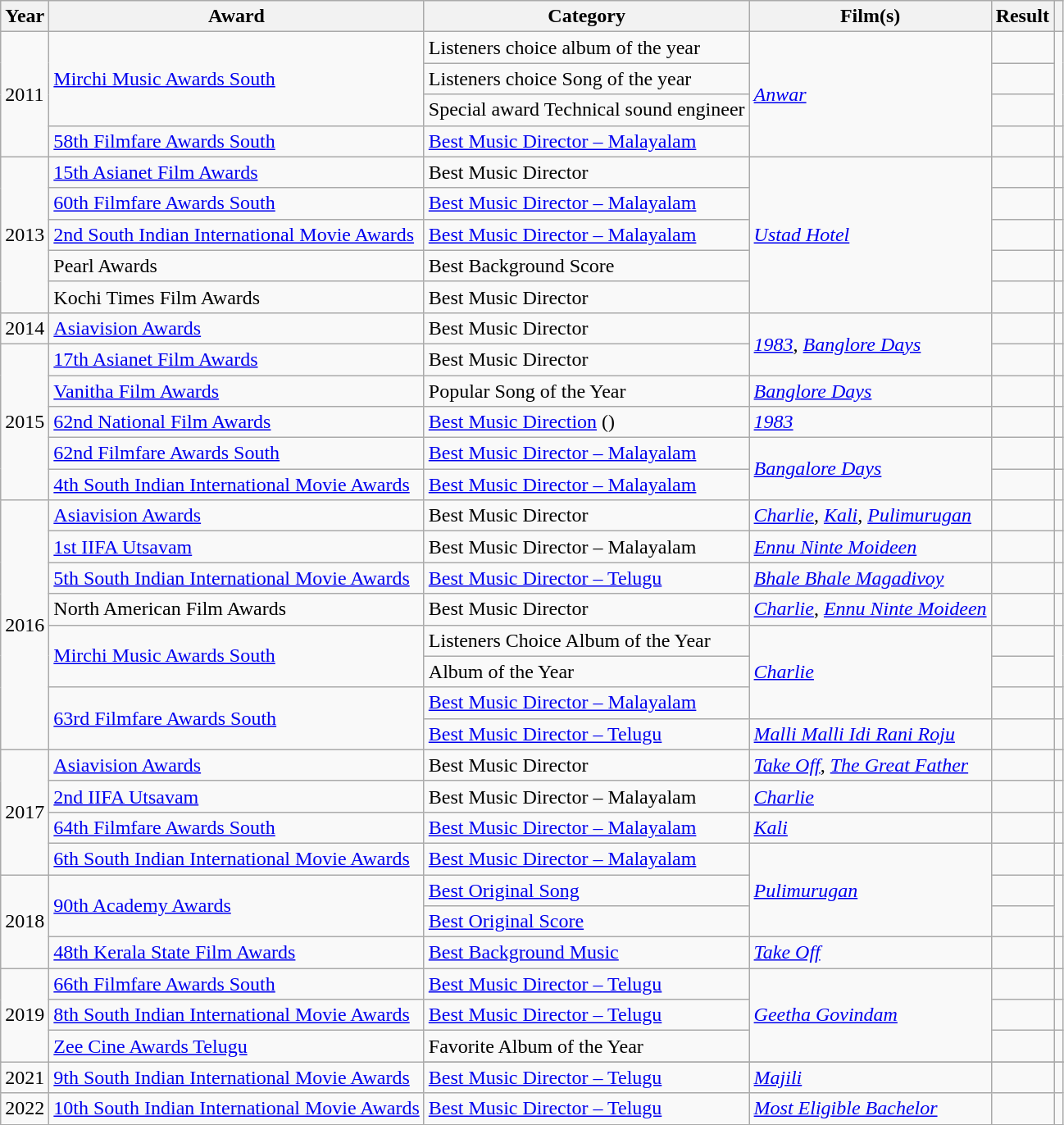<table class="wikitable sortable">
<tr>
<th>Year</th>
<th>Award</th>
<th>Category</th>
<th>Film(s)</th>
<th class="unsortable">Result</th>
<th class="unsortable"></th>
</tr>
<tr>
<td rowspan="4">2011</td>
<td rowspan="3"><a href='#'>Mirchi Music Awards South</a></td>
<td>Listeners choice album of the year</td>
<td rowspan="4"><em><a href='#'>Anwar</a></em></td>
<td></td>
<td rowspan="3"></td>
</tr>
<tr>
<td>Listeners choice Song of the year</td>
<td></td>
</tr>
<tr>
<td>Special award Technical sound engineer</td>
<td></td>
</tr>
<tr>
<td><a href='#'>58th Filmfare Awards South</a></td>
<td><a href='#'>Best Music Director – Malayalam</a></td>
<td></td>
<td></td>
</tr>
<tr>
<td rowspan="5">2013</td>
<td><a href='#'>15th Asianet Film Awards</a></td>
<td>Best Music Director</td>
<td rowspan="5"><em><a href='#'>Ustad Hotel</a></em></td>
<td></td>
<td></td>
</tr>
<tr>
<td><a href='#'>60th Filmfare Awards South</a></td>
<td><a href='#'>Best Music Director – Malayalam</a></td>
<td></td>
<td></td>
</tr>
<tr>
<td><a href='#'>2nd South Indian International Movie Awards</a></td>
<td><a href='#'>Best Music Director – Malayalam</a></td>
<td></td>
<td></td>
</tr>
<tr>
<td>Pearl Awards</td>
<td>Best Background Score</td>
<td></td>
<td></td>
</tr>
<tr>
<td>Kochi Times Film Awards</td>
<td>Best Music Director</td>
<td></td>
<td></td>
</tr>
<tr>
<td>2014</td>
<td><a href='#'>Asiavision Awards</a></td>
<td>Best Music Director</td>
<td rowspan="2"><em><a href='#'>1983</a></em>, <em><a href='#'>Banglore Days</a></em></td>
<td></td>
<td></td>
</tr>
<tr>
<td rowspan="5">2015</td>
<td><a href='#'>17th Asianet Film Awards</a></td>
<td>Best Music Director</td>
<td></td>
<td></td>
</tr>
<tr>
<td><a href='#'>Vanitha Film Awards</a></td>
<td>Popular Song of the Year</td>
<td><em><a href='#'>Banglore Days</a></em></td>
<td></td>
<td></td>
</tr>
<tr>
<td><a href='#'>62nd National Film Awards</a></td>
<td><a href='#'>Best Music Direction</a> ()</td>
<td><em><a href='#'>1983</a></em></td>
<td></td>
<td></td>
</tr>
<tr>
<td><a href='#'>62nd Filmfare Awards South</a></td>
<td><a href='#'>Best Music Director – Malayalam</a></td>
<td rowspan="2"><em><a href='#'>Bangalore Days</a></em></td>
<td></td>
<td></td>
</tr>
<tr>
<td><a href='#'>4th South Indian International Movie Awards</a></td>
<td><a href='#'>Best Music Director – Malayalam</a></td>
<td></td>
<td></td>
</tr>
<tr>
<td rowspan="8">2016</td>
<td><a href='#'>Asiavision Awards</a></td>
<td>Best Music Director</td>
<td><em><a href='#'>Charlie</a></em>, <em><a href='#'>Kali</a></em>, <em><a href='#'>Pulimurugan</a></em></td>
<td></td>
<td></td>
</tr>
<tr>
<td><a href='#'>1st IIFA Utsavam</a></td>
<td>Best Music Director – Malayalam</td>
<td><em><a href='#'>Ennu Ninte Moideen</a></em></td>
<td></td>
<td></td>
</tr>
<tr>
<td><a href='#'>5th South Indian International Movie Awards</a></td>
<td><a href='#'>Best Music Director – Telugu</a></td>
<td><em><a href='#'>Bhale Bhale Magadivoy</a></em></td>
<td></td>
<td></td>
</tr>
<tr>
<td>North American Film Awards</td>
<td>Best Music Director</td>
<td><em><a href='#'>Charlie</a></em>, <em><a href='#'>Ennu Ninte Moideen</a></em></td>
<td></td>
<td></td>
</tr>
<tr>
<td rowspan="2"><a href='#'>Mirchi Music Awards South</a></td>
<td>Listeners Choice Album of the Year</td>
<td rowspan="3"><em><a href='#'>Charlie</a></em></td>
<td></td>
<td rowspan="2"></td>
</tr>
<tr>
<td>Album of the Year</td>
<td></td>
</tr>
<tr>
<td rowspan="2"><a href='#'>63rd Filmfare Awards South</a></td>
<td><a href='#'>Best Music Director – Malayalam</a></td>
<td></td>
<td></td>
</tr>
<tr>
<td><a href='#'>Best Music Director – Telugu</a></td>
<td><em><a href='#'>Malli Malli Idi Rani Roju</a></em></td>
<td></td>
<td></td>
</tr>
<tr>
<td rowspan="4">2017</td>
<td><a href='#'>Asiavision Awards</a></td>
<td>Best Music Director</td>
<td><em><a href='#'>Take Off</a></em>, <em><a href='#'>The Great Father</a></em></td>
<td></td>
<td></td>
</tr>
<tr>
<td><a href='#'>2nd IIFA Utsavam</a></td>
<td>Best Music Director – Malayalam</td>
<td><em><a href='#'>Charlie</a></em></td>
<td></td>
<td></td>
</tr>
<tr>
<td><a href='#'>64th Filmfare Awards South</a></td>
<td><a href='#'>Best Music Director – Malayalam</a></td>
<td><em><a href='#'>Kali</a></em></td>
<td></td>
<td></td>
</tr>
<tr>
<td><a href='#'>6th South Indian International Movie Awards</a></td>
<td><a href='#'>Best Music Director – Malayalam</a></td>
<td rowspan="3"><em><a href='#'>Pulimurugan</a></em></td>
<td></td>
<td></td>
</tr>
<tr>
<td rowspan="3">2018</td>
<td rowspan="2"><a href='#'>90th Academy Awards</a></td>
<td><a href='#'>Best Original Song</a></td>
<td></td>
<td rowspan="2"><br></td>
</tr>
<tr>
<td><a href='#'>Best Original Score</a></td>
<td></td>
</tr>
<tr>
<td><a href='#'>48th Kerala State Film Awards</a></td>
<td><a href='#'>Best Background Music</a></td>
<td><em><a href='#'>Take Off</a></em></td>
<td></td>
<td></td>
</tr>
<tr>
<td rowspan="3">2019</td>
<td><a href='#'>66th Filmfare Awards South</a></td>
<td><a href='#'>Best Music Director – Telugu</a></td>
<td rowspan="3"><em><a href='#'>Geetha Govindam</a></em></td>
<td></td>
<td></td>
</tr>
<tr>
<td><a href='#'>8th South Indian International Movie Awards</a></td>
<td><a href='#'>Best Music Director – Telugu</a></td>
<td></td>
<td></td>
</tr>
<tr>
<td><a href='#'>Zee Cine Awards Telugu</a></td>
<td>Favorite Album of the Year</td>
<td></td>
<td></td>
</tr>
<tr>
<td rowspan="2">2021</td>
<td rowspan="2"><a href='#'>9th South Indian International Movie Awards</a></td>
</tr>
<tr>
<td><a href='#'>Best Music Director – Telugu</a></td>
<td><em><a href='#'>Majili</a></em></td>
<td></td>
<td></td>
</tr>
<tr>
<td rowspan="1">2022</td>
<td rowspan="1"><a href='#'>10th South Indian International Movie Awards</a></td>
<td rowspan="1"><a href='#'>Best Music Director – Telugu</a></td>
<td><em><a href='#'>Most Eligible Bachelor</a></em></td>
<td></td>
</tr>
<tr>
</tr>
</table>
